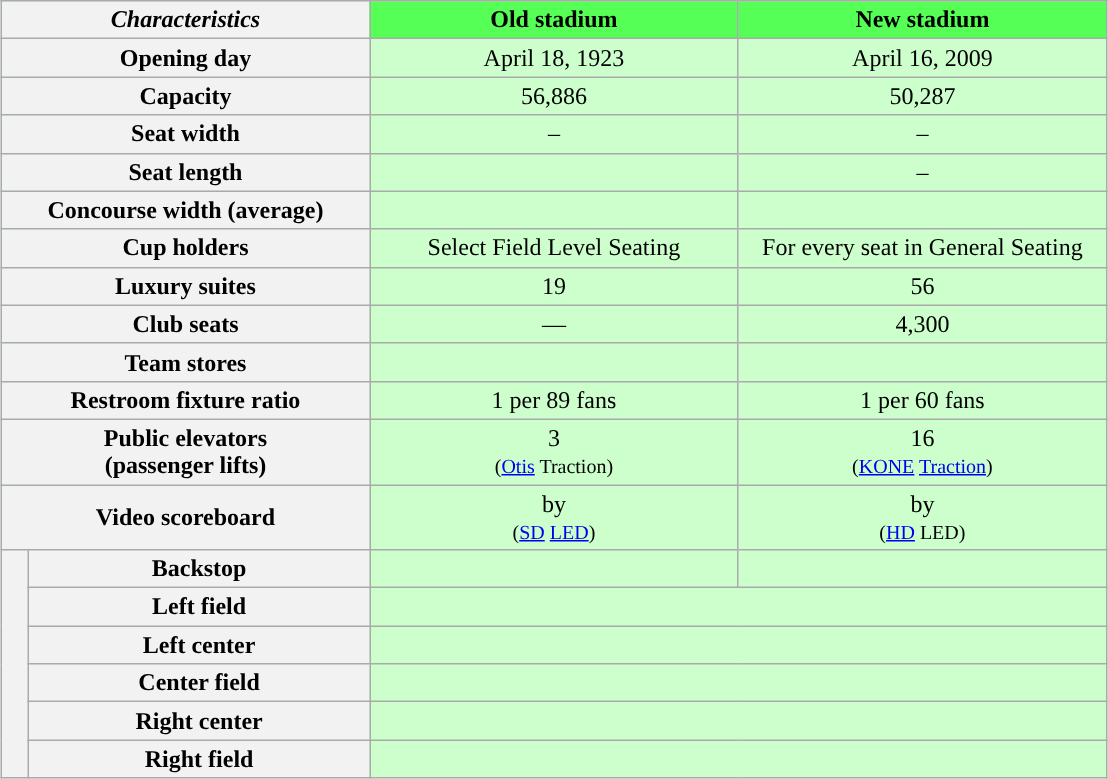<table class="wikitable" align=center style="margin-left:15px; text-align:center; background:#ccffcc; font-size:100%;">
<tr>
<th scope="colgroup" colspan="2" width="30%"><em>Characteristics</em></th>
<th scope="col" width="30%" style="background:#55ff55;">Old stadium </th>
<th scope="col" width="30%" style="background:#55ff55;">New stadium</th>
</tr>
<tr>
<th scope="row" colspan="2">Opening day</th>
<td>April 18, 1923</td>
<td>April 16, 2009</td>
</tr>
<tr>
<th scope="row" colspan="2">Capacity</th>
<td>56,886</td>
<td>50,287</td>
</tr>
<tr>
<th scope="row" colspan="2">Seat width</th>
<td>–</td>
<td>–</td>
</tr>
<tr>
<th scope="row" colspan="2">Seat length</th>
<td></td>
<td>–</td>
</tr>
<tr>
<th scope="row" colspan="2">Concourse width (average)</th>
<td></td>
<td></td>
</tr>
<tr>
<th scope="row" colspan="2">Cup holders</th>
<td>Select Field Level Seating</td>
<td>For every seat in General Seating</td>
</tr>
<tr>
<th scope="row" colspan="2">Luxury suites</th>
<td>19</td>
<td>56</td>
</tr>
<tr>
<th scope="row" colspan="2">Club seats</th>
<td>—</td>
<td>4,300</td>
</tr>
<tr>
<th scope="row" colspan="2">Team stores</th>
<td></td>
<td></td>
</tr>
<tr>
<th scope="row" colspan="2">Restroom fixture ratio</th>
<td>1 per 89 fans</td>
<td>1 per 60 fans</td>
</tr>
<tr>
<th scope="row" colspan="2">Public elevators<br>(passenger lifts)</th>
<td>3<br><small>(<a href='#'>Otis</a> Traction)</small></td>
<td>16<br><small>(<a href='#'>KONE</a> <a href='#'>Traction</a>)</small></td>
</tr>
<tr>
<th scope="row" colspan="2">Video scoreboard</th>
<td> by <br><small>(<a href='#'>SD</a> <a href='#'>LED</a>)</small></td>
<td> by <br><small> (<a href='#'>HD</a> LED)</small></td>
</tr>
<tr>
<th scope="rowgroup" rowspan="6"></th>
<th scope="row">Backstop</th>
<td></td>
<td></td>
</tr>
<tr>
<th scope="row">Left field</th>
<td colspan="2"></td>
</tr>
<tr>
<th scope="row">Left center</th>
<td colspan="2"></td>
</tr>
<tr>
<th scope="row">Center field</th>
<td colspan="2"></td>
</tr>
<tr>
<th scope="row">Right center</th>
<td colspan="2"></td>
</tr>
<tr>
<th scope="row">Right field</th>
<td colspan="2"></td>
</tr>
</table>
